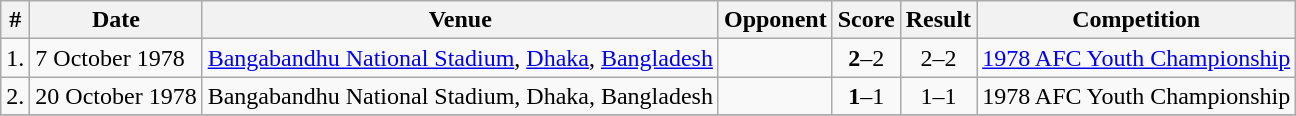<table class="wikitable">
<tr>
<th>#</th>
<th>Date</th>
<th>Venue</th>
<th>Opponent</th>
<th>Score</th>
<th>Result</th>
<th>Competition</th>
</tr>
<tr>
<td>1.</td>
<td>7 October 1978</td>
<td><a href='#'>Bangabandhu National Stadium</a>, <a href='#'>Dhaka</a>, <a href='#'>Bangladesh</a></td>
<td></td>
<td align=center><strong>2</strong>–2</td>
<td align=center>2–2</td>
<td><a href='#'>1978 AFC Youth Championship</a></td>
</tr>
<tr>
<td>2.</td>
<td>20 October 1978</td>
<td>Bangabandhu National Stadium, Dhaka, Bangladesh</td>
<td></td>
<td align=center><strong>1</strong>–1</td>
<td align=center>1–1</td>
<td>1978 AFC Youth Championship</td>
</tr>
<tr>
</tr>
</table>
